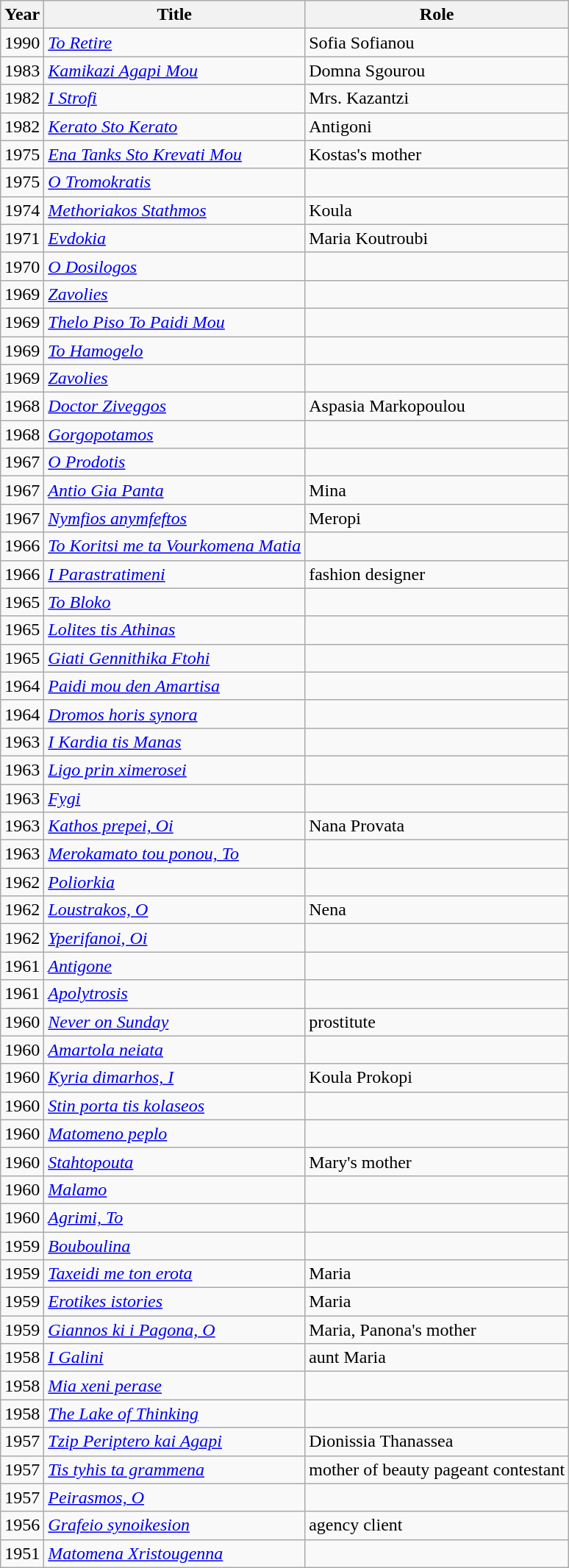<table class="wikitable">
<tr>
<th>Year</th>
<th>Title</th>
<th>Role</th>
</tr>
<tr>
<td>1990</td>
<td><em><a href='#'>To Retire</a></em></td>
<td>Sofia Sofianou</td>
</tr>
<tr>
<td>1983</td>
<td><em><a href='#'>Kamikazi Agapi Mou</a></em></td>
<td>Domna Sgourou</td>
</tr>
<tr>
<td>1982</td>
<td><em><a href='#'>I Strofi</a></em></td>
<td>Mrs. Kazantzi</td>
</tr>
<tr>
<td>1982</td>
<td><em><a href='#'>Kerato Sto Kerato</a></em></td>
<td>Antigoni</td>
</tr>
<tr>
<td>1975</td>
<td><em><a href='#'>Ena Tanks Sto Krevati Mou</a></em></td>
<td>Kostas's mother</td>
</tr>
<tr>
<td>1975</td>
<td><em><a href='#'>O Tromokratis</a></em></td>
<td></td>
</tr>
<tr>
<td>1974</td>
<td><em><a href='#'>Methoriakos Stathmos</a></em></td>
<td>Koula</td>
</tr>
<tr>
<td>1971</td>
<td><em><a href='#'>Evdokia</a></em></td>
<td>Maria Koutroubi</td>
</tr>
<tr>
<td>1970</td>
<td><em><a href='#'>O Dosilogos</a></em></td>
<td></td>
</tr>
<tr>
<td>1969</td>
<td><em><a href='#'>Zavolies</a></em></td>
<td></td>
</tr>
<tr>
<td>1969</td>
<td><em><a href='#'>Thelo Piso To Paidi Mou</a></em></td>
<td></td>
</tr>
<tr>
<td>1969</td>
<td><em><a href='#'>To Hamogelo</a></em></td>
<td></td>
</tr>
<tr>
<td>1969</td>
<td><em><a href='#'>Zavolies</a></em></td>
<td></td>
</tr>
<tr>
<td>1968</td>
<td><em><a href='#'>Doctor Ziveggos</a></em></td>
<td>Aspasia Markopoulou</td>
</tr>
<tr>
<td>1968</td>
<td><em><a href='#'>Gorgopotamos</a></em></td>
<td></td>
</tr>
<tr>
<td>1967</td>
<td><em><a href='#'>O Prodotis</a></em></td>
<td></td>
</tr>
<tr>
<td>1967</td>
<td><em><a href='#'>Antio Gia Panta</a></em></td>
<td>Mina</td>
</tr>
<tr>
<td>1967</td>
<td><em><a href='#'>Nymfios anymfeftos</a></em></td>
<td>Meropi</td>
</tr>
<tr>
<td>1966</td>
<td><em><a href='#'>To Koritsi me ta Vourkomena Matia</a></em></td>
<td></td>
</tr>
<tr>
<td>1966</td>
<td><em><a href='#'>I Parastratimeni</a></em></td>
<td>fashion designer</td>
</tr>
<tr>
<td>1965</td>
<td><em><a href='#'>To Bloko</a></em></td>
<td></td>
</tr>
<tr>
<td>1965</td>
<td><em><a href='#'>Lolites tis Athinas</a></em></td>
<td></td>
</tr>
<tr>
<td>1965</td>
<td><em><a href='#'>Giati Gennithika Ftohi</a></em></td>
<td></td>
</tr>
<tr>
<td>1964</td>
<td><em><a href='#'>Paidi mou den Amartisa</a></em></td>
<td></td>
</tr>
<tr>
<td>1964</td>
<td><em><a href='#'>Dromos horis synora</a></em></td>
<td></td>
</tr>
<tr>
<td>1963</td>
<td><em><a href='#'>I Kardia tis Manas</a></em></td>
<td></td>
</tr>
<tr>
<td>1963</td>
<td><em><a href='#'>Ligo prin ximerosei</a></em></td>
<td></td>
</tr>
<tr>
<td>1963</td>
<td><em><a href='#'>Fygi</a></em></td>
<td></td>
</tr>
<tr>
<td>1963</td>
<td><em><a href='#'>Kathos prepei, Oi</a></em></td>
<td>Nana Provata</td>
</tr>
<tr>
<td>1963</td>
<td><em><a href='#'>Merokamato tou ponou, To</a></em></td>
<td></td>
</tr>
<tr>
<td>1962</td>
<td><em><a href='#'>Poliorkia</a></em></td>
<td></td>
</tr>
<tr>
<td>1962</td>
<td><em><a href='#'>Loustrakos, O</a></em></td>
<td>Nena</td>
</tr>
<tr>
<td>1962</td>
<td><em><a href='#'>Yperifanoi, Oi</a></em></td>
<td></td>
</tr>
<tr>
<td>1961</td>
<td><em><a href='#'>Antigone</a></em></td>
<td></td>
</tr>
<tr>
<td>1961</td>
<td><em><a href='#'>Apolytrosis</a></em></td>
<td></td>
</tr>
<tr>
<td>1960</td>
<td><em><a href='#'>Never on Sunday</a></em></td>
<td>prostitute</td>
</tr>
<tr>
<td>1960</td>
<td><em><a href='#'>Amartola neiata</a></em></td>
<td></td>
</tr>
<tr>
<td>1960</td>
<td><em><a href='#'>Kyria dimarhos, I</a></em></td>
<td>Koula Prokopi</td>
</tr>
<tr>
<td>1960</td>
<td><em><a href='#'>Stin porta tis kolaseos</a></em></td>
<td></td>
</tr>
<tr>
<td>1960</td>
<td><em><a href='#'>Matomeno peplo</a></em></td>
<td></td>
</tr>
<tr>
<td>1960</td>
<td><em><a href='#'>Stahtopouta</a></em></td>
<td>Mary's mother</td>
</tr>
<tr>
<td>1960</td>
<td><em><a href='#'>Malamo</a></em></td>
<td></td>
</tr>
<tr>
<td>1960</td>
<td><em><a href='#'>Agrimi, To</a></em></td>
<td></td>
</tr>
<tr>
<td>1959</td>
<td><em><a href='#'>Bouboulina</a></em></td>
<td></td>
</tr>
<tr>
<td>1959</td>
<td><em><a href='#'>Taxeidi me ton erota</a></em></td>
<td>Maria</td>
</tr>
<tr>
<td>1959</td>
<td><em><a href='#'>Erotikes istories</a></em></td>
<td>Maria</td>
</tr>
<tr>
<td>1959</td>
<td><em><a href='#'>Giannos ki i Pagona, O</a></em></td>
<td>Maria, Panona's mother</td>
</tr>
<tr>
<td>1958</td>
<td><em><a href='#'>I Galini</a></em></td>
<td>aunt Maria</td>
</tr>
<tr>
<td>1958</td>
<td><em><a href='#'>Mia xeni perase</a></em></td>
<td></td>
</tr>
<tr>
<td>1958</td>
<td><em><a href='#'>The Lake of Thinking</a></em></td>
<td></td>
</tr>
<tr>
<td>1957</td>
<td><em><a href='#'>Tzip Periptero kai Agapi</a></em></td>
<td>Dionissia Thanassea</td>
</tr>
<tr>
<td>1957</td>
<td><em><a href='#'>Tis tyhis ta grammena</a></em></td>
<td>mother of beauty pageant contestant</td>
</tr>
<tr>
<td>1957</td>
<td><em><a href='#'>Peirasmos, O</a></em></td>
<td></td>
</tr>
<tr>
<td>1956</td>
<td><em><a href='#'>Grafeio synoikesion</a></em></td>
<td>agency client</td>
</tr>
<tr>
<td>1951</td>
<td><em><a href='#'>Matomena Xristougenna</a></em></td>
<td></td>
</tr>
</table>
